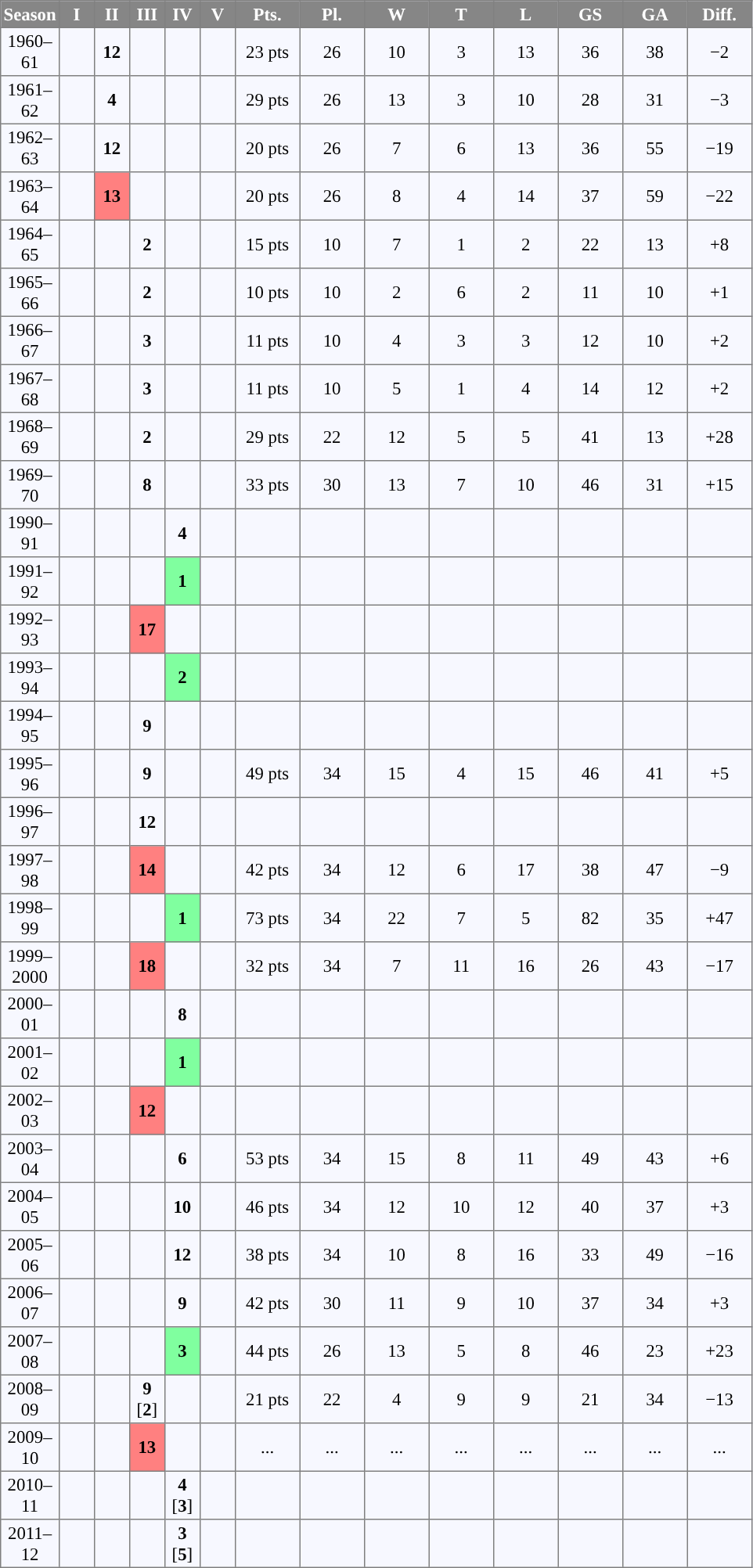<table bgcolor="#f7f8ff" cellpadding="2" cellspacing="2" border="1" style="font-size: 95%; border: gray solid 1px; border-collapse: collapse; text-align:center">
<tr bgcolor="#868686" style="color: #ffffff">
<td width="20" align="center"><strong>Season</strong></td>
<td width="25" align="center"><strong>I</strong></td>
<td width="25" align="center"><strong>II</strong></td>
<td width="25" align="center"><strong>III</strong></td>
<td width="25" align="center"><strong>IV</strong></td>
<td width="25" align="center"><strong>V</strong></td>
<td width="50" align="center"><strong>Pts.</strong></td>
<td width="50" align="center"><strong>Pl.</strong></td>
<td width="50" align="center"><strong>W</strong></td>
<td width="50" align="center"><strong>T</strong></td>
<td width="50" align="center"><strong>L</strong></td>
<td width="50" align="center"><strong>GS</strong></td>
<td width="50" align="center"><strong>GA</strong></td>
<td width="50" align="center"><strong>Diff.</strong></td>
</tr>
<tr>
<td>1960–61</td>
<td></td>
<td><strong>12</strong></td>
<td></td>
<td></td>
<td></td>
<td>23 pts</td>
<td>26</td>
<td>10</td>
<td>3</td>
<td>13</td>
<td>36</td>
<td>38</td>
<td>−2</td>
</tr>
<tr>
<td>1961–62</td>
<td></td>
<td><strong>4</strong></td>
<td></td>
<td></td>
<td></td>
<td>29 pts</td>
<td>26</td>
<td>13</td>
<td>3</td>
<td>10</td>
<td>28</td>
<td>31</td>
<td>−3</td>
</tr>
<tr>
<td>1962–63</td>
<td></td>
<td><strong>12</strong></td>
<td></td>
<td></td>
<td></td>
<td>20 pts</td>
<td>26</td>
<td>7</td>
<td>6</td>
<td>13</td>
<td>36</td>
<td>55</td>
<td>−19</td>
</tr>
<tr>
<td>1963–64</td>
<td></td>
<td bgcolor="#FF8080"><strong>13</strong></td>
<td></td>
<td></td>
<td></td>
<td>20 pts</td>
<td>26</td>
<td>8</td>
<td>4</td>
<td>14</td>
<td>37</td>
<td>59</td>
<td>−22</td>
</tr>
<tr>
<td>1964–65</td>
<td></td>
<td></td>
<td><strong>2</strong></td>
<td></td>
<td></td>
<td>15 pts</td>
<td>10</td>
<td>7</td>
<td>1</td>
<td>2</td>
<td>22</td>
<td>13</td>
<td>+8</td>
</tr>
<tr>
<td>1965–66</td>
<td></td>
<td></td>
<td><strong>2</strong></td>
<td></td>
<td></td>
<td>10 pts</td>
<td>10</td>
<td>2</td>
<td>6</td>
<td>2</td>
<td>11</td>
<td>10</td>
<td>+1</td>
</tr>
<tr>
<td>1966–67</td>
<td></td>
<td></td>
<td><strong>3</strong></td>
<td></td>
<td></td>
<td>11 pts</td>
<td>10</td>
<td>4</td>
<td>3</td>
<td>3</td>
<td>12</td>
<td>10</td>
<td>+2</td>
</tr>
<tr>
<td>1967–68</td>
<td></td>
<td></td>
<td><strong>3</strong></td>
<td></td>
<td></td>
<td>11 pts</td>
<td>10</td>
<td>5</td>
<td>1</td>
<td>4</td>
<td>14</td>
<td>12</td>
<td>+2</td>
</tr>
<tr>
<td>1968–69</td>
<td></td>
<td></td>
<td><strong>2</strong></td>
<td></td>
<td></td>
<td>29 pts</td>
<td>22</td>
<td>12</td>
<td>5</td>
<td>5</td>
<td>41</td>
<td>13</td>
<td>+28</td>
</tr>
<tr>
<td>1969–70</td>
<td></td>
<td></td>
<td><strong>8</strong></td>
<td></td>
<td></td>
<td>33 pts</td>
<td>30</td>
<td>13</td>
<td>7</td>
<td>10</td>
<td>46</td>
<td>31</td>
<td>+15</td>
</tr>
<tr>
<td>1990–91</td>
<td></td>
<td></td>
<td></td>
<td><strong>4</strong></td>
<td></td>
<td></td>
<td></td>
<td></td>
<td></td>
<td></td>
<td></td>
<td></td>
<td></td>
</tr>
<tr>
<td>1991–92</td>
<td></td>
<td></td>
<td></td>
<td bgcolor="#80FF9F"><strong>1</strong></td>
<td></td>
<td></td>
<td></td>
<td></td>
<td></td>
<td></td>
<td></td>
<td></td>
<td></td>
</tr>
<tr>
<td>1992–93</td>
<td></td>
<td></td>
<td bgcolor="#FF8080"><strong>17</strong></td>
<td></td>
<td></td>
<td></td>
<td></td>
<td></td>
<td></td>
<td></td>
<td></td>
<td></td>
<td></td>
</tr>
<tr>
<td>1993–94</td>
<td></td>
<td></td>
<td></td>
<td bgcolor="#80FF9F"><strong>2</strong></td>
<td></td>
<td></td>
<td></td>
<td></td>
<td></td>
<td></td>
<td></td>
<td></td>
<td></td>
</tr>
<tr>
<td>1994–95</td>
<td></td>
<td></td>
<td><strong>9</strong></td>
<td></td>
<td></td>
<td></td>
<td></td>
<td></td>
<td></td>
<td></td>
<td></td>
<td></td>
<td></td>
</tr>
<tr>
<td>1995–96</td>
<td></td>
<td></td>
<td><strong>9</strong></td>
<td></td>
<td></td>
<td>49 pts</td>
<td>34</td>
<td>15</td>
<td>4</td>
<td>15</td>
<td>46</td>
<td>41</td>
<td>+5</td>
</tr>
<tr>
<td>1996–97</td>
<td></td>
<td></td>
<td><strong>12</strong></td>
<td></td>
<td></td>
<td></td>
<td></td>
<td></td>
<td></td>
<td></td>
<td></td>
<td></td>
<td></td>
</tr>
<tr>
<td>1997–98</td>
<td></td>
<td></td>
<td bgcolor="#FF8080"><strong>14</strong></td>
<td></td>
<td></td>
<td>42 pts</td>
<td>34</td>
<td>12</td>
<td>6</td>
<td>17</td>
<td>38</td>
<td>47</td>
<td>−9</td>
</tr>
<tr>
<td>1998–99</td>
<td></td>
<td></td>
<td></td>
<td bgcolor="#80FF9F"><strong>1</strong></td>
<td></td>
<td>73 pts</td>
<td>34</td>
<td>22</td>
<td>7</td>
<td>5</td>
<td>82</td>
<td>35</td>
<td>+47</td>
</tr>
<tr>
<td>1999–2000</td>
<td></td>
<td></td>
<td bgcolor="#FF8080"><strong>18</strong></td>
<td></td>
<td></td>
<td>32 pts</td>
<td>34</td>
<td>7</td>
<td>11</td>
<td>16</td>
<td>26</td>
<td>43</td>
<td>−17</td>
</tr>
<tr>
<td>2000–01</td>
<td></td>
<td></td>
<td></td>
<td><strong>8</strong></td>
<td></td>
<td></td>
<td></td>
<td></td>
<td></td>
<td></td>
<td></td>
<td></td>
<td></td>
</tr>
<tr>
<td>2001–02</td>
<td></td>
<td></td>
<td></td>
<td bgcolor="#80FF9F"><strong>1</strong></td>
<td></td>
<td></td>
<td></td>
<td></td>
<td></td>
<td></td>
<td></td>
<td></td>
<td></td>
</tr>
<tr>
<td>2002–03</td>
<td></td>
<td></td>
<td bgcolor="#FF8080"><strong>12</strong></td>
<td></td>
<td></td>
<td></td>
<td></td>
<td></td>
<td></td>
<td></td>
<td></td>
<td></td>
<td></td>
</tr>
<tr>
<td>2003–04</td>
<td></td>
<td></td>
<td></td>
<td><strong>6</strong></td>
<td></td>
<td>53 pts</td>
<td>34</td>
<td>15</td>
<td>8</td>
<td>11</td>
<td>49</td>
<td>43</td>
<td>+6</td>
</tr>
<tr>
<td>2004–05</td>
<td></td>
<td></td>
<td></td>
<td><strong>10</strong></td>
<td></td>
<td>46 pts</td>
<td>34</td>
<td>12</td>
<td>10</td>
<td>12</td>
<td>40</td>
<td>37</td>
<td>+3</td>
</tr>
<tr>
<td>2005–06</td>
<td></td>
<td></td>
<td></td>
<td><strong>12</strong></td>
<td></td>
<td>38 pts</td>
<td>34</td>
<td>10</td>
<td>8</td>
<td>16</td>
<td>33</td>
<td>49</td>
<td>−16</td>
</tr>
<tr>
<td>2006–07</td>
<td></td>
<td></td>
<td></td>
<td><strong>9</strong></td>
<td></td>
<td>42 pts</td>
<td>30</td>
<td>11</td>
<td>9</td>
<td>10</td>
<td>37</td>
<td>34</td>
<td>+3</td>
</tr>
<tr>
<td>2007–08</td>
<td></td>
<td></td>
<td></td>
<td bgcolor="#80FF9F"><strong>3</strong></td>
<td></td>
<td>44 pts</td>
<td>26</td>
<td>13</td>
<td>5</td>
<td>8</td>
<td>46</td>
<td>23</td>
<td>+23</td>
</tr>
<tr>
<td>2008–09</td>
<td></td>
<td></td>
<td><strong>9</strong> [<strong>2</strong>]</td>
<td></td>
<td></td>
<td>21 pts</td>
<td>22</td>
<td>4</td>
<td>9</td>
<td>9</td>
<td>21</td>
<td>34</td>
<td>−13</td>
</tr>
<tr>
<td>2009–10</td>
<td></td>
<td></td>
<td bgcolor="#FF8080"><strong>13</strong></td>
<td></td>
<td></td>
<td>...</td>
<td>...</td>
<td>...</td>
<td>...</td>
<td>...</td>
<td>...</td>
<td>...</td>
<td>...</td>
</tr>
<tr>
<td>2010–11</td>
<td></td>
<td></td>
<td></td>
<td><strong>4</strong> [<strong>3</strong>]</td>
<td></td>
<td></td>
<td></td>
<td></td>
<td></td>
<td></td>
<td></td>
<td></td>
<td></td>
</tr>
<tr>
<td>2011–12</td>
<td></td>
<td></td>
<td></td>
<td><strong>3</strong> [<strong>5</strong>]</td>
<td></td>
<td></td>
<td></td>
<td></td>
<td></td>
<td></td>
<td></td>
<td></td>
<td></td>
</tr>
</table>
